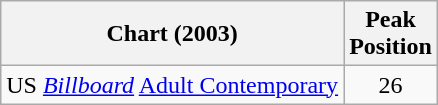<table class="wikitable sortable">
<tr>
<th align="left">Chart (2003)</th>
<th align="left">Peak<br>Position</th>
</tr>
<tr>
<td>US <em><a href='#'>Billboard</a></em> <a href='#'>Adult Contemporary</a></td>
<td align="center">26</td>
</tr>
</table>
